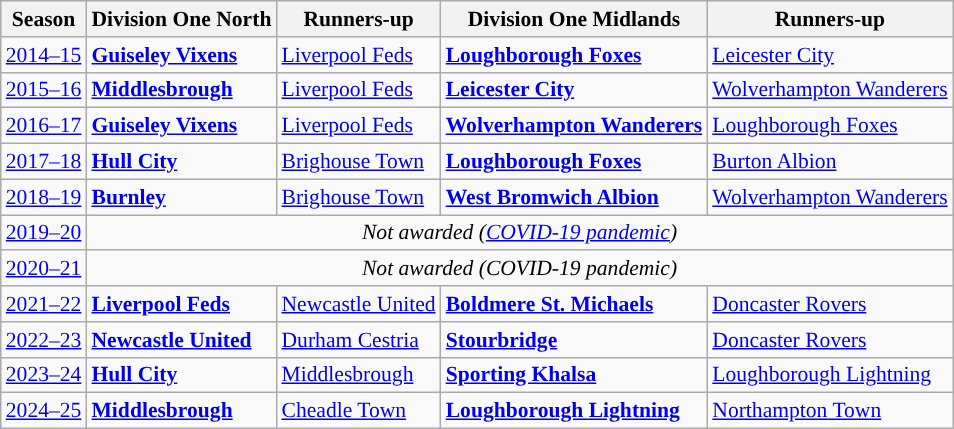<table class="wikitable" style="font-size:90%;">
<tr>
<th>Season</th>
<th>Division One North</th>
<th>Runners-up</th>
<th>Division One Midlands</th>
<th>Runners-up</th>
</tr>
<tr>
<td><a href='#'>2014–15</a></td>
<td><strong><a href='#'>Guiseley Vixens</a></strong></td>
<td><a href='#'>Liverpool Feds</a></td>
<td><strong><a href='#'>Loughborough Foxes</a></strong></td>
<td><a href='#'>Leicester City</a></td>
</tr>
<tr>
<td><a href='#'>2015–16</a></td>
<td><strong><a href='#'>Middlesbrough</a></strong></td>
<td><a href='#'>Liverpool Feds</a></td>
<td><strong><a href='#'>Leicester City</a></strong></td>
<td><a href='#'>Wolverhampton Wanderers</a></td>
</tr>
<tr>
<td><a href='#'>2016–17</a></td>
<td><strong><a href='#'>Guiseley Vixens</a></strong></td>
<td><a href='#'>Liverpool Feds</a></td>
<td><strong><a href='#'>Wolverhampton Wanderers</a></strong></td>
<td><a href='#'>Loughborough Foxes</a></td>
</tr>
<tr>
<td><a href='#'>2017–18</a></td>
<td><strong><a href='#'>Hull City</a></strong></td>
<td><a href='#'>Brighouse Town</a></td>
<td><strong><a href='#'>Loughborough Foxes</a></strong></td>
<td><a href='#'>Burton Albion</a></td>
</tr>
<tr>
<td><a href='#'>2018–19</a></td>
<td><strong><a href='#'>Burnley</a></strong></td>
<td><a href='#'>Brighouse Town</a></td>
<td><strong><a href='#'>West Bromwich Albion</a></strong></td>
<td><a href='#'>Wolverhampton Wanderers</a></td>
</tr>
<tr>
<td><a href='#'>2019–20</a></td>
<td colspan=4 style="text-align: center"><em>Not awarded (<a href='#'>COVID-19 pandemic</a>)</em></td>
</tr>
<tr>
<td><a href='#'>2020–21</a></td>
<td colspan=4 style="text-align: center"><em>Not awarded (COVID-19 pandemic)</em></td>
</tr>
<tr>
<td><a href='#'>2021–22</a></td>
<td><strong><a href='#'>Liverpool Feds</a></strong></td>
<td><a href='#'>Newcastle United</a></td>
<td><strong><a href='#'>Boldmere St. Michaels</a></strong></td>
<td><a href='#'>Doncaster Rovers</a></td>
</tr>
<tr>
<td><a href='#'>2022–23</a></td>
<td><strong><a href='#'>Newcastle United</a></strong></td>
<td><a href='#'>Durham Cestria</a></td>
<td><strong><a href='#'>Stourbridge</a></strong></td>
<td><a href='#'>Doncaster Rovers</a></td>
</tr>
<tr>
<td><a href='#'>2023–24</a></td>
<td><strong><a href='#'>Hull City</a></strong></td>
<td><a href='#'>Middlesbrough</a></td>
<td><strong><a href='#'>Sporting Khalsa</a></strong></td>
<td><a href='#'>Loughborough Lightning</a></td>
</tr>
<tr>
<td><a href='#'>2024–25</a></td>
<td><strong><a href='#'>Middlesbrough</a></strong></td>
<td><a href='#'>Cheadle Town</a></td>
<td><strong><a href='#'>Loughborough Lightning</a></strong></td>
<td><a href='#'>Northampton Town</a></td>
</tr>
</table>
